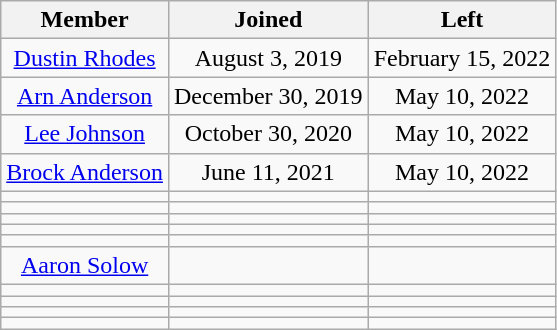<table class="wikitable sortable" style="text-align:center;">
<tr>
<th>Member</th>
<th>Joined</th>
<th>Left</th>
</tr>
<tr>
<td><a href='#'>Dustin Rhodes</a></td>
<td>August 3, 2019</td>
<td>February 15, 2022 </td>
</tr>
<tr>
<td><a href='#'>Arn Anderson</a></td>
<td>December 30, 2019</td>
<td>May 10, 2022 </td>
</tr>
<tr>
<td><a href='#'>Lee Johnson</a></td>
<td>October 30, 2020</td>
<td>May 10, 2022 </td>
</tr>
<tr>
<td><a href='#'>Brock Anderson</a></td>
<td>June 11, 2021</td>
<td>May 10, 2022 </td>
</tr>
<tr>
<td></td>
<td></td>
<td></td>
</tr>
<tr>
<td></td>
<td></td>
<td></td>
</tr>
<tr>
<td></td>
<td></td>
<td></td>
</tr>
<tr>
<td></td>
<td></td>
<td></td>
</tr>
<tr>
<td></td>
<td></td>
<td></td>
</tr>
<tr>
<td><a href='#'>Aaron Solow</a></td>
<td></td>
<td></td>
</tr>
<tr>
<td></td>
<td></td>
<td></td>
</tr>
<tr>
<td></td>
<td></td>
<td></td>
</tr>
<tr>
<td></td>
<td></td>
<td></td>
</tr>
<tr>
<td></td>
<td></td>
<td></td>
</tr>
</table>
